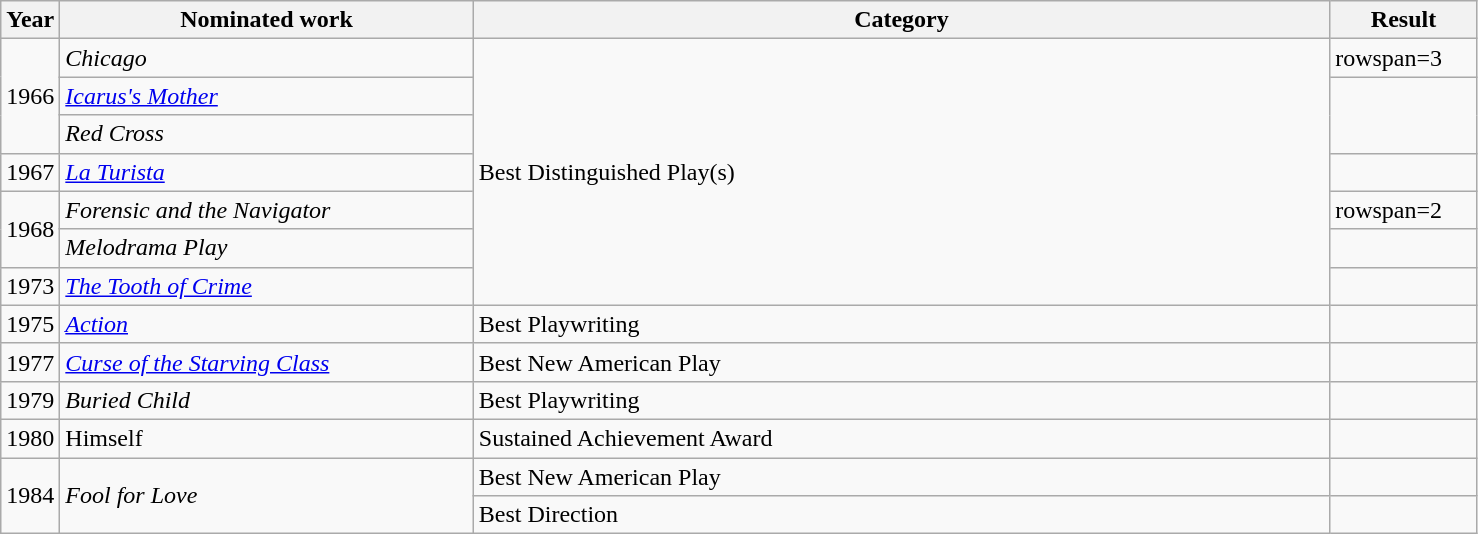<table class=wikitable>
<tr>
<th width=4%>Year</th>
<th width=28%>Nominated work</th>
<th width=58%>Category</th>
<th width=10%>Result</th>
</tr>
<tr>
<td rowspan=3>1966</td>
<td><em>Chicago</em></td>
<td rowspan=7>Best Distinguished Play(s)</td>
<td>rowspan=3 </td>
</tr>
<tr>
<td><em><a href='#'>Icarus's Mother</a></em></td>
</tr>
<tr>
<td><em>Red Cross</em></td>
</tr>
<tr>
<td>1967</td>
<td><em><a href='#'>La Turista</a></em></td>
<td></td>
</tr>
<tr>
<td rowspan=2>1968</td>
<td><em>Forensic and the Navigator</em></td>
<td>rowspan=2 </td>
</tr>
<tr>
<td><em>Melodrama Play</em></td>
</tr>
<tr>
<td>1973</td>
<td><em><a href='#'>The Tooth of Crime</a></em></td>
<td></td>
</tr>
<tr>
<td>1975</td>
<td><em><a href='#'>Action</a></em></td>
<td>Best Playwriting</td>
<td></td>
</tr>
<tr>
<td>1977</td>
<td><em><a href='#'>Curse of the Starving Class</a></em></td>
<td>Best New American Play</td>
<td></td>
</tr>
<tr>
<td>1979</td>
<td><em>Buried Child</em></td>
<td>Best Playwriting</td>
<td></td>
</tr>
<tr>
<td>1980</td>
<td>Himself</td>
<td>Sustained Achievement Award</td>
<td></td>
</tr>
<tr>
<td rowspan=2>1984</td>
<td rowspan=2><em>Fool for Love</em></td>
<td>Best New American Play</td>
<td></td>
</tr>
<tr>
<td>Best Direction</td>
<td></td>
</tr>
</table>
